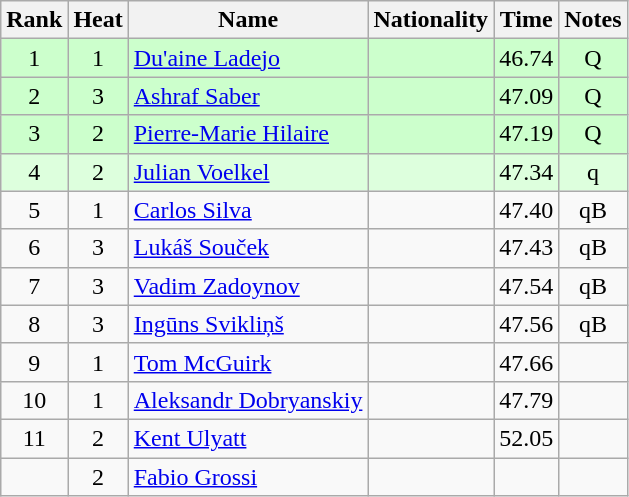<table class="wikitable sortable" style="text-align:center">
<tr>
<th>Rank</th>
<th>Heat</th>
<th>Name</th>
<th>Nationality</th>
<th>Time</th>
<th>Notes</th>
</tr>
<tr bgcolor=ccffcc>
<td>1</td>
<td>1</td>
<td align="left"><a href='#'>Du'aine Ladejo</a></td>
<td align=left></td>
<td>46.74</td>
<td>Q</td>
</tr>
<tr bgcolor=ccffcc>
<td>2</td>
<td>3</td>
<td align="left"><a href='#'>Ashraf Saber</a></td>
<td align=left></td>
<td>47.09</td>
<td>Q</td>
</tr>
<tr bgcolor=ccffcc>
<td>3</td>
<td>2</td>
<td align="left"><a href='#'>Pierre-Marie Hilaire</a></td>
<td align=left></td>
<td>47.19</td>
<td>Q</td>
</tr>
<tr bgcolor=ddffdd>
<td>4</td>
<td>2</td>
<td align="left"><a href='#'>Julian Voelkel</a></td>
<td align=left></td>
<td>47.34</td>
<td>q</td>
</tr>
<tr>
<td>5</td>
<td>1</td>
<td align="left"><a href='#'>Carlos Silva</a></td>
<td align=left></td>
<td>47.40</td>
<td>qB</td>
</tr>
<tr>
<td>6</td>
<td>3</td>
<td align="left"><a href='#'>Lukáš Souček</a></td>
<td align=left></td>
<td>47.43</td>
<td>qB</td>
</tr>
<tr>
<td>7</td>
<td>3</td>
<td align="left"><a href='#'>Vadim Zadoynov</a></td>
<td align=left></td>
<td>47.54</td>
<td>qB</td>
</tr>
<tr>
<td>8</td>
<td>3</td>
<td align="left"><a href='#'>Ingūns Svikliņš</a></td>
<td align=left></td>
<td>47.56</td>
<td>qB</td>
</tr>
<tr>
<td>9</td>
<td>1</td>
<td align="left"><a href='#'>Tom McGuirk</a></td>
<td align=left></td>
<td>47.66</td>
<td></td>
</tr>
<tr>
<td>10</td>
<td>1</td>
<td align="left"><a href='#'>Aleksandr Dobryanskiy</a></td>
<td align=left></td>
<td>47.79</td>
<td></td>
</tr>
<tr>
<td>11</td>
<td>2</td>
<td align="left"><a href='#'>Kent Ulyatt</a></td>
<td align=left></td>
<td>52.05</td>
<td></td>
</tr>
<tr>
<td></td>
<td>2</td>
<td align="left"><a href='#'>Fabio Grossi</a></td>
<td align=left></td>
<td></td>
<td></td>
</tr>
</table>
